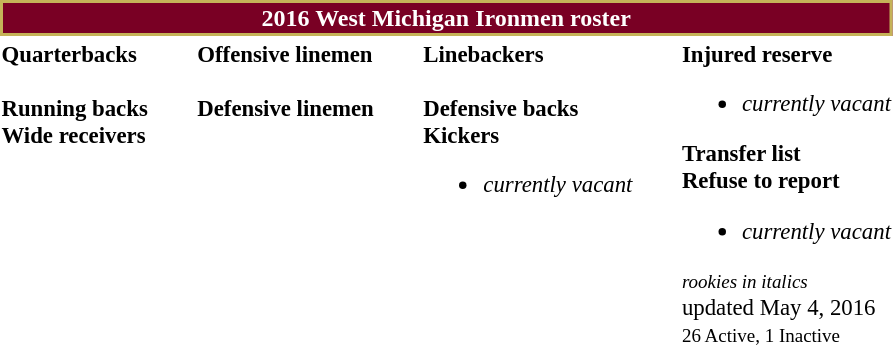<table class="toccolours" style="text-align: left;">
<tr>
<th colspan="7" style="background-color:#790024; border:2px  solid #C5B358; color:white; text-align:center;"><strong>2016 West Michigan Ironmen roster</strong></th>
</tr>
<tr>
<td style="font-size: 95%;vertical-align:top;"><strong>Quarterbacks</strong><br>
<br><strong>Running backs</strong>

<br><strong>Wide receivers</strong>





</td>
<td style="width: 25px;"></td>
<td style="font-size: 95%;vertical-align:top;"><strong>Offensive linemen</strong><br>

<br><strong>Defensive linemen</strong>




</td>
<td style="width: 25px;"></td>
<td style="font-size: 95%;vertical-align:top;"><strong>Linebackers</strong><br>

<br><strong>Defensive backs</strong>




<br><strong>Kickers</strong><ul><li><em>currently vacant</em></li></ul></td>
<td style="width: 25px;"></td>
<td style="font-size: 95%;vertical-align:top;"><strong>Injured reserve</strong><br><ul><li><em>currently vacant</em></li></ul><strong>Transfer list</strong>
<br><strong>Refuse to report</strong><ul><li><em>currently vacant</em></li></ul><small><em>rookies in italics</em></small><br>
 updated May 4, 2016<br>
<small>26 Active, 1 Inactive</small></td>
</tr>
</table>
